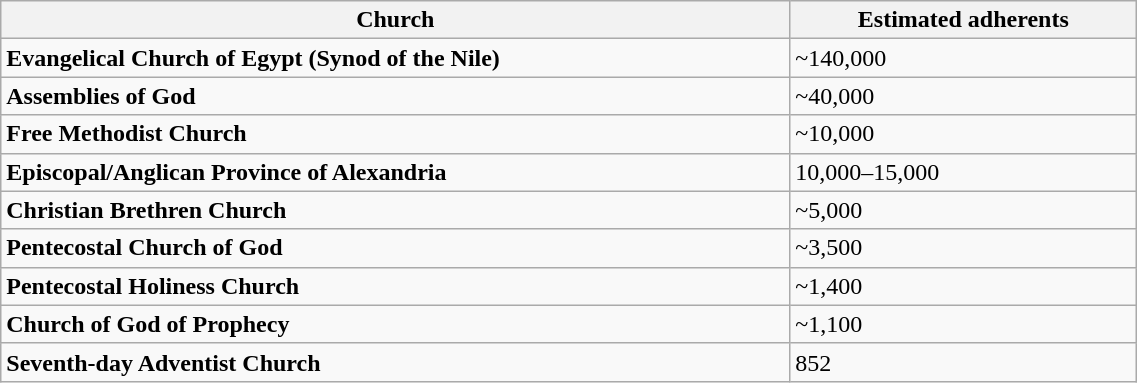<table class="wikitable sortable" style="width:60%">
<tr>
<th>Church</th>
<th>Estimated adherents</th>
</tr>
<tr>
<td><strong>Evangelical Church of Egypt (Synod of the Nile)</strong></td>
<td>~140,000</td>
</tr>
<tr>
<td><strong>Assemblies of God</strong></td>
<td>~40,000</td>
</tr>
<tr>
<td><strong>Free Methodist Church</strong></td>
<td>~10,000</td>
</tr>
<tr>
<td><strong>Episcopal/Anglican Province of Alexandria</strong></td>
<td>10,000–15,000</td>
</tr>
<tr>
<td><strong>Christian Brethren Church</strong></td>
<td>~5,000</td>
</tr>
<tr>
<td><strong>Pentecostal Church of God</strong></td>
<td>~3,500</td>
</tr>
<tr>
<td><strong>Pentecostal Holiness Church</strong></td>
<td>~1,400</td>
</tr>
<tr>
<td><strong>Church of God of Prophecy</strong></td>
<td>~1,100</td>
</tr>
<tr>
<td><strong>Seventh-day Adventist Church</strong></td>
<td>852</td>
</tr>
</table>
